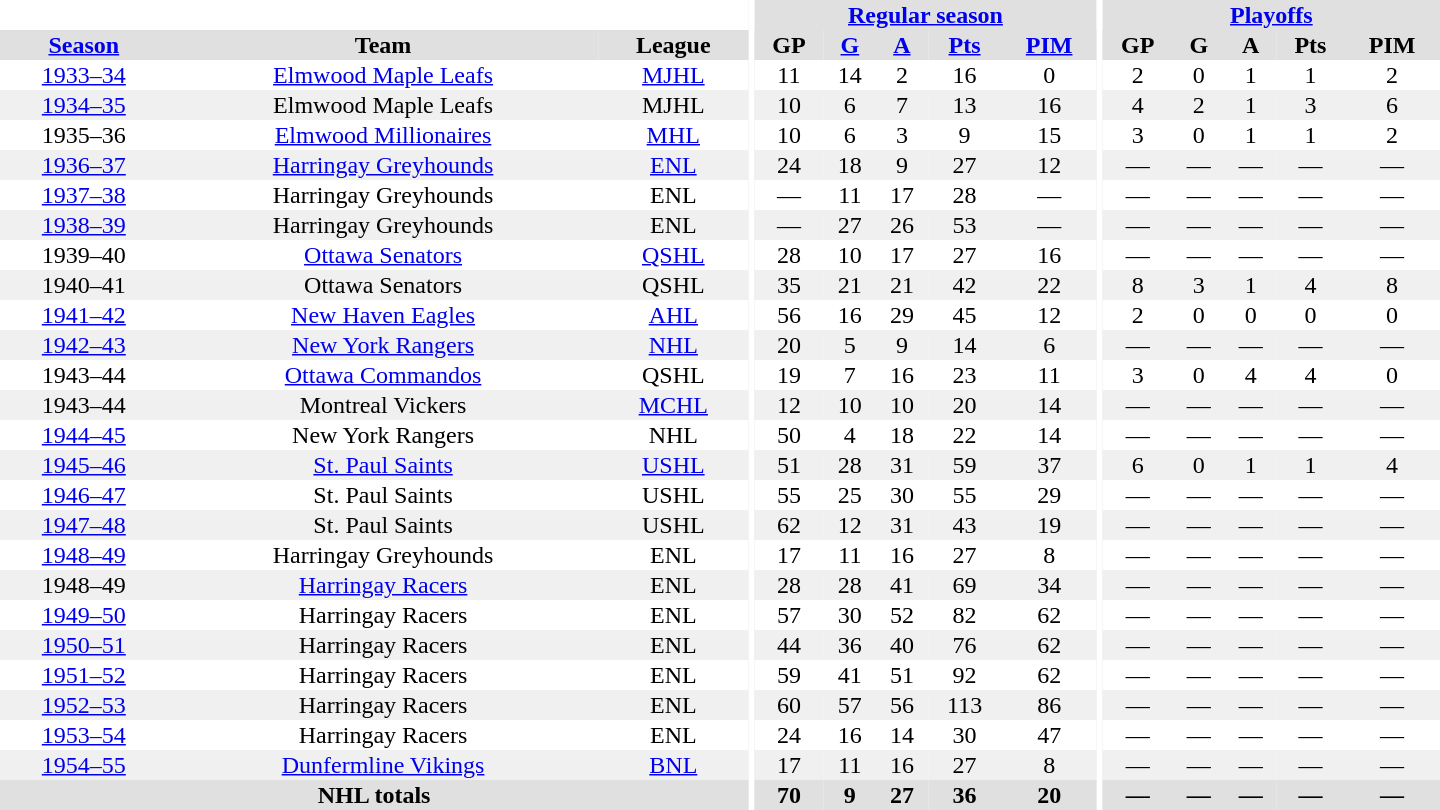<table border="0" cellpadding="1" cellspacing="0" style="text-align:center; width:60em">
<tr bgcolor="#e0e0e0">
<th colspan="3" bgcolor="#ffffff"></th>
<th rowspan="100" bgcolor="#ffffff"></th>
<th colspan="5"><a href='#'>Regular season</a></th>
<th rowspan="100" bgcolor="#ffffff"></th>
<th colspan="5"><a href='#'>Playoffs</a></th>
</tr>
<tr bgcolor="#e0e0e0">
<th><a href='#'>Season</a></th>
<th>Team</th>
<th>League</th>
<th>GP</th>
<th><a href='#'>G</a></th>
<th><a href='#'>A</a></th>
<th><a href='#'>Pts</a></th>
<th><a href='#'>PIM</a></th>
<th>GP</th>
<th>G</th>
<th>A</th>
<th>Pts</th>
<th>PIM</th>
</tr>
<tr>
<td><a href='#'>1933–34</a></td>
<td><a href='#'>Elmwood Maple Leafs</a></td>
<td><a href='#'>MJHL</a></td>
<td>11</td>
<td>14</td>
<td>2</td>
<td>16</td>
<td>0</td>
<td>2</td>
<td>0</td>
<td>1</td>
<td>1</td>
<td>2</td>
</tr>
<tr bgcolor="#f0f0f0">
<td><a href='#'>1934–35</a></td>
<td>Elmwood Maple Leafs</td>
<td>MJHL</td>
<td>10</td>
<td>6</td>
<td>7</td>
<td>13</td>
<td>16</td>
<td>4</td>
<td>2</td>
<td>1</td>
<td>3</td>
<td>6</td>
</tr>
<tr>
<td>1935–36</td>
<td><a href='#'>Elmwood Millionaires</a></td>
<td><a href='#'>MHL</a></td>
<td>10</td>
<td>6</td>
<td>3</td>
<td>9</td>
<td>15</td>
<td>3</td>
<td>0</td>
<td>1</td>
<td>1</td>
<td>2</td>
</tr>
<tr bgcolor="#f0f0f0">
<td><a href='#'>1936–37</a></td>
<td><a href='#'>Harringay Greyhounds</a></td>
<td><a href='#'>ENL</a></td>
<td>24</td>
<td>18</td>
<td>9</td>
<td>27</td>
<td>12</td>
<td>—</td>
<td>—</td>
<td>—</td>
<td>—</td>
<td>—</td>
</tr>
<tr>
<td><a href='#'>1937–38</a></td>
<td>Harringay Greyhounds</td>
<td>ENL</td>
<td>—</td>
<td>11</td>
<td>17</td>
<td>28</td>
<td>—</td>
<td>—</td>
<td>—</td>
<td>—</td>
<td>—</td>
<td>—</td>
</tr>
<tr bgcolor="#f0f0f0">
<td><a href='#'>1938–39</a></td>
<td>Harringay Greyhounds</td>
<td>ENL</td>
<td>—</td>
<td>27</td>
<td>26</td>
<td>53</td>
<td>—</td>
<td>—</td>
<td>—</td>
<td>—</td>
<td>—</td>
<td>—</td>
</tr>
<tr>
<td>1939–40</td>
<td><a href='#'>Ottawa Senators</a></td>
<td><a href='#'>QSHL</a></td>
<td>28</td>
<td>10</td>
<td>17</td>
<td>27</td>
<td>16</td>
<td>—</td>
<td>—</td>
<td>—</td>
<td>—</td>
<td>—</td>
</tr>
<tr bgcolor="#f0f0f0">
<td>1940–41</td>
<td>Ottawa Senators</td>
<td>QSHL</td>
<td>35</td>
<td>21</td>
<td>21</td>
<td>42</td>
<td>22</td>
<td>8</td>
<td>3</td>
<td>1</td>
<td>4</td>
<td>8</td>
</tr>
<tr>
<td><a href='#'>1941–42</a></td>
<td><a href='#'>New Haven Eagles</a></td>
<td><a href='#'>AHL</a></td>
<td>56</td>
<td>16</td>
<td>29</td>
<td>45</td>
<td>12</td>
<td>2</td>
<td>0</td>
<td>0</td>
<td>0</td>
<td>0</td>
</tr>
<tr bgcolor="#f0f0f0">
<td><a href='#'>1942–43</a></td>
<td><a href='#'>New York Rangers</a></td>
<td><a href='#'>NHL</a></td>
<td>20</td>
<td>5</td>
<td>9</td>
<td>14</td>
<td>6</td>
<td>—</td>
<td>—</td>
<td>—</td>
<td>—</td>
<td>—</td>
</tr>
<tr>
<td>1943–44</td>
<td><a href='#'>Ottawa Commandos</a></td>
<td>QSHL</td>
<td>19</td>
<td>7</td>
<td>16</td>
<td>23</td>
<td>11</td>
<td>3</td>
<td>0</td>
<td>4</td>
<td>4</td>
<td>0</td>
</tr>
<tr bgcolor="#f0f0f0">
<td>1943–44</td>
<td>Montreal Vickers</td>
<td><a href='#'>MCHL</a></td>
<td>12</td>
<td>10</td>
<td>10</td>
<td>20</td>
<td>14</td>
<td>—</td>
<td>—</td>
<td>—</td>
<td>—</td>
<td>—</td>
</tr>
<tr>
<td><a href='#'>1944–45</a></td>
<td>New York Rangers</td>
<td>NHL</td>
<td>50</td>
<td>4</td>
<td>18</td>
<td>22</td>
<td>14</td>
<td>—</td>
<td>—</td>
<td>—</td>
<td>—</td>
<td>—</td>
</tr>
<tr bgcolor="#f0f0f0">
<td><a href='#'>1945–46</a></td>
<td><a href='#'>St. Paul Saints</a></td>
<td><a href='#'>USHL</a></td>
<td>51</td>
<td>28</td>
<td>31</td>
<td>59</td>
<td>37</td>
<td>6</td>
<td>0</td>
<td>1</td>
<td>1</td>
<td>4</td>
</tr>
<tr>
<td><a href='#'>1946–47</a></td>
<td>St. Paul Saints</td>
<td>USHL</td>
<td>55</td>
<td>25</td>
<td>30</td>
<td>55</td>
<td>29</td>
<td>—</td>
<td>—</td>
<td>—</td>
<td>—</td>
<td>—</td>
</tr>
<tr bgcolor="#f0f0f0">
<td><a href='#'>1947–48</a></td>
<td>St. Paul Saints</td>
<td>USHL</td>
<td>62</td>
<td>12</td>
<td>31</td>
<td>43</td>
<td>19</td>
<td>—</td>
<td>—</td>
<td>—</td>
<td>—</td>
<td>—</td>
</tr>
<tr>
<td><a href='#'>1948–49</a></td>
<td>Harringay Greyhounds</td>
<td>ENL</td>
<td>17</td>
<td>11</td>
<td>16</td>
<td>27</td>
<td>8</td>
<td>—</td>
<td>—</td>
<td>—</td>
<td>—</td>
<td>—</td>
</tr>
<tr bgcolor="#f0f0f0">
<td>1948–49</td>
<td><a href='#'>Harringay Racers</a></td>
<td>ENL</td>
<td>28</td>
<td>28</td>
<td>41</td>
<td>69</td>
<td>34</td>
<td>—</td>
<td>—</td>
<td>—</td>
<td>—</td>
<td>—</td>
</tr>
<tr>
<td><a href='#'>1949–50</a></td>
<td>Harringay Racers</td>
<td>ENL</td>
<td>57</td>
<td>30</td>
<td>52</td>
<td>82</td>
<td>62</td>
<td>—</td>
<td>—</td>
<td>—</td>
<td>—</td>
<td>—</td>
</tr>
<tr bgcolor="#f0f0f0">
<td><a href='#'>1950–51</a></td>
<td>Harringay Racers</td>
<td>ENL</td>
<td>44</td>
<td>36</td>
<td>40</td>
<td>76</td>
<td>62</td>
<td>—</td>
<td>—</td>
<td>—</td>
<td>—</td>
<td>—</td>
</tr>
<tr>
<td><a href='#'>1951–52</a></td>
<td>Harringay Racers</td>
<td>ENL</td>
<td>59</td>
<td>41</td>
<td>51</td>
<td>92</td>
<td>62</td>
<td>—</td>
<td>—</td>
<td>—</td>
<td>—</td>
<td>—</td>
</tr>
<tr bgcolor="#f0f0f0">
<td><a href='#'>1952–53</a></td>
<td>Harringay Racers</td>
<td>ENL</td>
<td>60</td>
<td>57</td>
<td>56</td>
<td>113</td>
<td>86</td>
<td>—</td>
<td>—</td>
<td>—</td>
<td>—</td>
<td>—</td>
</tr>
<tr>
<td><a href='#'>1953–54</a></td>
<td>Harringay Racers</td>
<td>ENL</td>
<td>24</td>
<td>16</td>
<td>14</td>
<td>30</td>
<td>47</td>
<td>—</td>
<td>—</td>
<td>—</td>
<td>—</td>
<td>—</td>
</tr>
<tr bgcolor="#f0f0f0">
<td><a href='#'>1954–55</a></td>
<td><a href='#'>Dunfermline Vikings</a></td>
<td><a href='#'>BNL</a></td>
<td>17</td>
<td>11</td>
<td>16</td>
<td>27</td>
<td>8</td>
<td>—</td>
<td>—</td>
<td>—</td>
<td>—</td>
<td>—</td>
</tr>
<tr bgcolor="#e0e0e0">
<th colspan="3">NHL totals</th>
<th>70</th>
<th>9</th>
<th>27</th>
<th>36</th>
<th>20</th>
<th>—</th>
<th>—</th>
<th>—</th>
<th>—</th>
<th>—</th>
</tr>
</table>
